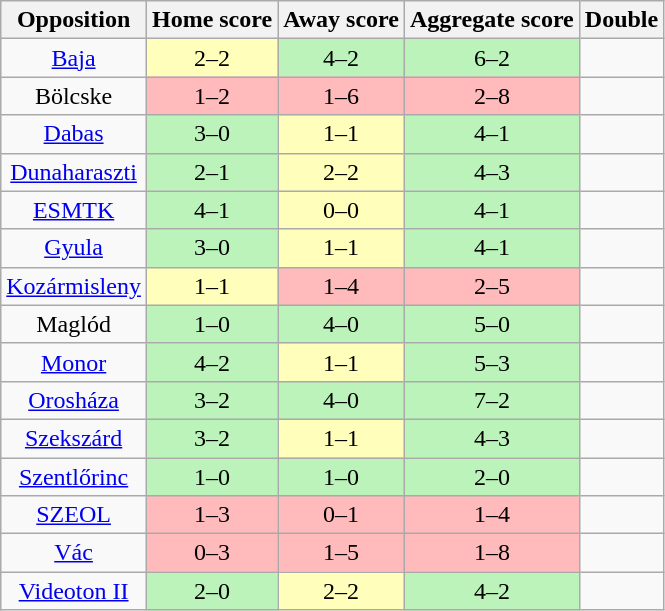<table class="wikitable" style="text-align: center;">
<tr>
<th>Opposition</th>
<th>Home score</th>
<th>Away score</th>
<th>Aggregate score</th>
<th>Double</th>
</tr>
<tr>
<td><a href='#'>Baja</a></td>
<td style="background:#ffffbb;">2–2</td>
<td style="background:#bbf3bb;">4–2</td>
<td style="background:#bbf3bb;">6–2</td>
<td></td>
</tr>
<tr>
<td>Bölcske</td>
<td style="background:#ffbbbb;">1–2</td>
<td style="background:#ffbbbb;">1–6</td>
<td style="background:#ffbbbb;">2–8</td>
<td></td>
</tr>
<tr>
<td><a href='#'>Dabas</a></td>
<td style="background:#bbf3bb;">3–0</td>
<td style="background:#ffffbb;">1–1</td>
<td style="background:#bbf3bb;">4–1</td>
<td></td>
</tr>
<tr>
<td><a href='#'>Dunaharaszti</a></td>
<td style="background:#bbf3bb;">2–1</td>
<td style="background:#ffffbb;">2–2</td>
<td style="background:#bbf3bb;">4–3</td>
<td></td>
</tr>
<tr>
<td><a href='#'>ESMTK</a></td>
<td style="background:#bbf3bb;">4–1</td>
<td style="background:#ffffbb;">0–0</td>
<td style="background:#bbf3bb;">4–1</td>
<td></td>
</tr>
<tr>
<td><a href='#'>Gyula</a></td>
<td style="background:#bbf3bb;">3–0</td>
<td style="background:#ffffbb;">1–1</td>
<td style="background:#bbf3bb;">4–1</td>
<td></td>
</tr>
<tr>
<td><a href='#'>Kozármisleny</a></td>
<td style="background:#ffffbb;">1–1</td>
<td style="background:#ffbbbb;">1–4</td>
<td style="background:#ffbbbb;">2–5</td>
<td></td>
</tr>
<tr>
<td>Maglód</td>
<td style="background:#bbf3bb;">1–0</td>
<td style="background:#bbf3bb;">4–0</td>
<td style="background:#bbf3bb;">5–0</td>
<td></td>
</tr>
<tr>
<td><a href='#'>Monor</a></td>
<td style="background:#bbf3bb;">4–2</td>
<td style="background:#ffffbb;">1–1</td>
<td style="background:#bbf3bb;">5–3</td>
<td></td>
</tr>
<tr>
<td><a href='#'>Orosháza</a></td>
<td style="background:#bbf3bb;">3–2</td>
<td style="background:#bbf3bb;">4–0</td>
<td style="background:#bbf3bb;">7–2</td>
<td></td>
</tr>
<tr>
<td><a href='#'>Szekszárd</a></td>
<td style="background:#bbf3bb;">3–2</td>
<td style="background:#ffffbb;">1–1</td>
<td style="background:#bbf3bb;">4–3</td>
<td></td>
</tr>
<tr>
<td><a href='#'>Szentlőrinc</a></td>
<td style="background:#bbf3bb;">1–0</td>
<td style="background:#bbf3bb;">1–0</td>
<td style="background:#bbf3bb;">2–0</td>
<td></td>
</tr>
<tr>
<td><a href='#'>SZEOL</a></td>
<td style="background:#ffbbbb;">1–3</td>
<td style="background:#ffbbbb;">0–1</td>
<td style="background:#ffbbbb;">1–4</td>
<td></td>
</tr>
<tr>
<td><a href='#'>Vác</a></td>
<td style="background:#ffbbbb;">0–3</td>
<td style="background:#ffbbbb;">1–5</td>
<td style="background:#ffbbbb;">1–8</td>
<td></td>
</tr>
<tr>
<td><a href='#'>Videoton II</a></td>
<td style="background:#bbf3bb;">2–0</td>
<td style="background:#ffffbb;">2–2</td>
<td style="background:#bbf3bb;">4–2</td>
<td></td>
</tr>
</table>
